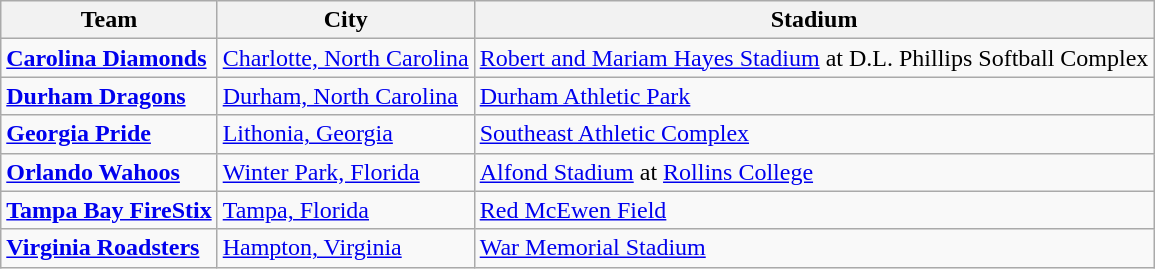<table class="wikitable">
<tr>
<th>Team</th>
<th>City</th>
<th>Stadium</th>
</tr>
<tr>
<td><strong><a href='#'>Carolina Diamonds</a></strong></td>
<td><a href='#'>Charlotte, North Carolina</a></td>
<td><a href='#'>Robert and Mariam Hayes Stadium</a> at D.L. Phillips Softball Complex</td>
</tr>
<tr>
<td><strong><a href='#'>Durham Dragons</a></strong></td>
<td><a href='#'>Durham, North Carolina</a></td>
<td><a href='#'>Durham Athletic Park</a></td>
</tr>
<tr>
<td><strong><a href='#'>Georgia Pride</a></strong></td>
<td><a href='#'>Lithonia, Georgia</a></td>
<td><a href='#'>Southeast Athletic Complex</a></td>
</tr>
<tr>
<td><strong><a href='#'>Orlando Wahoos</a></strong></td>
<td><a href='#'>Winter Park, Florida</a></td>
<td><a href='#'>Alfond Stadium</a> at <a href='#'>Rollins College</a></td>
</tr>
<tr>
<td><strong><a href='#'>Tampa Bay FireStix</a></strong></td>
<td><a href='#'>Tampa, Florida</a></td>
<td><a href='#'>Red McEwen Field </a></td>
</tr>
<tr>
<td><strong><a href='#'>Virginia Roadsters</a></strong></td>
<td><a href='#'>Hampton, Virginia</a></td>
<td><a href='#'>War Memorial Stadium</a></td>
</tr>
</table>
